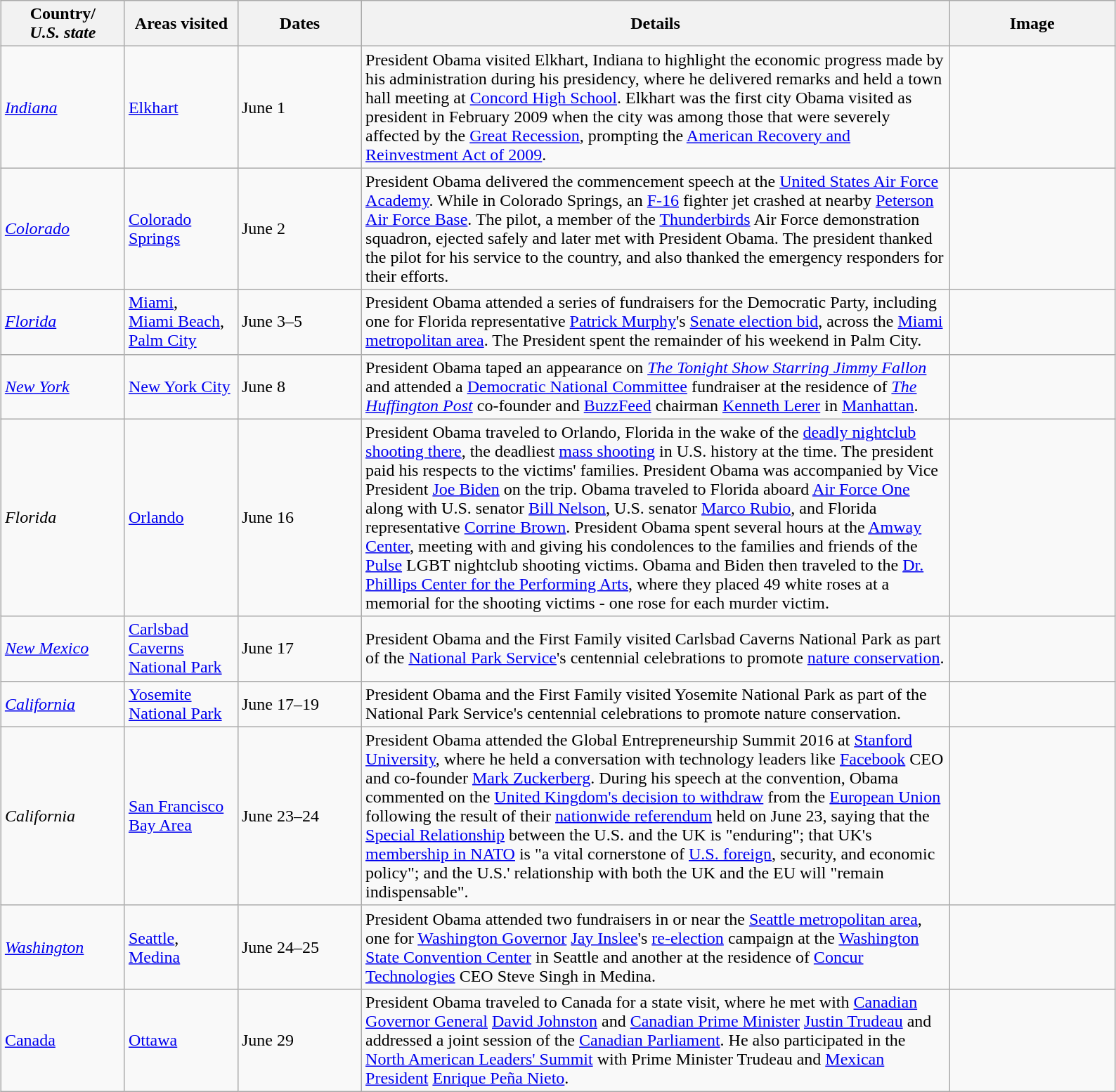<table class="wikitable" style="margin: 1em auto 1em auto">
<tr>
<th width=110>Country/<br><em>U.S. state</em></th>
<th width=100>Areas visited</th>
<th width=110>Dates</th>
<th width=550>Details</th>
<th width=150>Image</th>
</tr>
<tr>
<td> <em><a href='#'>Indiana</a></em></td>
<td><a href='#'>Elkhart</a></td>
<td>June 1</td>
<td>President Obama visited Elkhart, Indiana to highlight the economic progress made by his administration during his presidency, where he delivered remarks and held a town hall meeting at <a href='#'>Concord High School</a>. Elkhart was the first city Obama visited as president in February 2009 when the city was among those that were severely affected by the <a href='#'>Great Recession</a>, prompting the <a href='#'>American Recovery and Reinvestment Act of 2009</a>.</td>
<td></td>
</tr>
<tr>
<td> <em><a href='#'>Colorado</a></em></td>
<td><a href='#'>Colorado Springs</a></td>
<td>June 2</td>
<td>President Obama delivered the commencement speech at the <a href='#'>United States Air Force Academy</a>. While in Colorado Springs, an <a href='#'>F-16</a> fighter jet crashed at nearby <a href='#'>Peterson Air Force Base</a>. The pilot, a member of the <a href='#'>Thunderbirds</a> Air Force demonstration squadron, ejected safely and later met with President Obama. The president thanked the pilot for his service to the country, and also thanked the emergency responders for their efforts.</td>
<td></td>
</tr>
<tr>
<td> <em><a href='#'>Florida</a></em></td>
<td><a href='#'>Miami</a>,<br><a href='#'>Miami Beach</a>,<br><a href='#'>Palm City</a></td>
<td>June 3–5</td>
<td>President Obama attended a series of fundraisers for the Democratic Party, including one for Florida representative <a href='#'>Patrick Murphy</a>'s <a href='#'>Senate election bid</a>, across the <a href='#'>Miami metropolitan area</a>. The President spent the remainder of his weekend in Palm City.</td>
<td></td>
</tr>
<tr>
<td> <em><a href='#'>New York</a></em></td>
<td><a href='#'>New York City</a></td>
<td>June 8</td>
<td>President Obama taped an appearance on <em><a href='#'>The Tonight Show Starring Jimmy Fallon</a></em> and attended a <a href='#'>Democratic National Committee</a> fundraiser at the residence of <em><a href='#'>The Huffington Post</a></em> co-founder and <a href='#'>BuzzFeed</a> chairman <a href='#'>Kenneth Lerer</a> in <a href='#'>Manhattan</a>.</td>
<td></td>
</tr>
<tr>
<td> <em>Florida</em></td>
<td><a href='#'>Orlando</a></td>
<td>June 16</td>
<td>President Obama traveled to Orlando, Florida in the wake of the <a href='#'>deadly nightclub shooting there</a>, the deadliest <a href='#'>mass shooting</a> in U.S. history at the time. The president paid his respects to the victims' families. President Obama was accompanied by Vice President <a href='#'>Joe Biden</a> on the trip. Obama traveled to Florida aboard <a href='#'>Air Force One</a> along with U.S. senator <a href='#'>Bill Nelson</a>, U.S. senator <a href='#'>Marco Rubio</a>, and Florida representative <a href='#'>Corrine Brown</a>. President Obama spent several hours at the <a href='#'>Amway Center</a>, meeting with and giving his condolences to the families and friends of the <a href='#'>Pulse</a> LGBT nightclub shooting victims. Obama and Biden then traveled to the <a href='#'>Dr. Phillips Center for the Performing Arts</a>, where they placed 49 white roses at a memorial for the shooting victims - one rose for each murder victim.</td>
<td></td>
</tr>
<tr>
<td> <em><a href='#'>New Mexico</a></em></td>
<td><a href='#'>Carlsbad Caverns National Park</a></td>
<td>June 17</td>
<td>President Obama and the First Family visited Carlsbad Caverns National Park as part of the <a href='#'>National Park Service</a>'s centennial celebrations to promote <a href='#'>nature conservation</a>.</td>
<td></td>
</tr>
<tr>
<td> <em><a href='#'>California</a></em></td>
<td><a href='#'>Yosemite National Park</a></td>
<td>June 17–19</td>
<td>President Obama and the First Family visited Yosemite National Park as part of the National Park Service's centennial celebrations to promote nature conservation.</td>
<td></td>
</tr>
<tr>
<td> <em>California</em></td>
<td><a href='#'>San Francisco Bay Area</a></td>
<td>June 23–24</td>
<td>President Obama attended the Global Entrepreneurship Summit 2016 at <a href='#'>Stanford University</a>, where he held a conversation with technology leaders like <a href='#'>Facebook</a> CEO and co-founder <a href='#'>Mark Zuckerberg</a>. During his speech at the convention, Obama commented on the <a href='#'>United Kingdom's decision to withdraw</a> from the <a href='#'>European Union</a> following the result of their <a href='#'>nationwide referendum</a> held on June 23, saying that the <a href='#'>Special Relationship</a> between the U.S. and the UK is "enduring"; that UK's <a href='#'>membership in NATO</a> is "a vital cornerstone of <a href='#'>U.S. foreign</a>, security, and economic policy"; and the U.S.' relationship with both the UK and the EU will "remain indispensable".</td>
<td></td>
</tr>
<tr>
<td> <em><a href='#'>Washington</a></em></td>
<td><a href='#'>Seattle</a>,<br><a href='#'>Medina</a></td>
<td>June 24–25</td>
<td>President Obama attended two fundraisers in or near the <a href='#'>Seattle metropolitan area</a>, one for <a href='#'>Washington Governor</a> <a href='#'>Jay Inslee</a>'s <a href='#'>re-election</a> campaign at the <a href='#'>Washington State Convention Center</a> in Seattle and another at the residence of <a href='#'>Concur Technologies</a> CEO Steve Singh in Medina.</td>
<td></td>
</tr>
<tr>
<td> <a href='#'>Canada</a></td>
<td><a href='#'>Ottawa</a></td>
<td>June 29</td>
<td>President Obama traveled to Canada for a state visit, where he met with <a href='#'>Canadian Governor General</a> <a href='#'>David Johnston</a> and <a href='#'>Canadian Prime Minister</a> <a href='#'>Justin Trudeau</a> and addressed a joint session of the <a href='#'>Canadian Parliament</a>. He also participated in the <a href='#'>North American Leaders' Summit</a> with Prime Minister Trudeau and <a href='#'>Mexican President</a> <a href='#'>Enrique Peña Nieto</a>.</td>
<td></td>
</tr>
</table>
